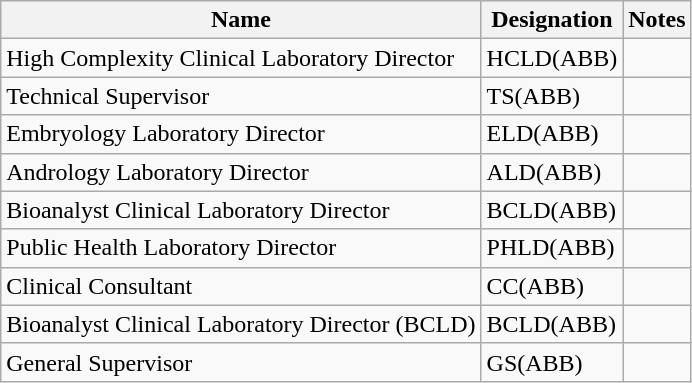<table class="wikitable sortable">
<tr>
<th>Name</th>
<th>Designation</th>
<th>Notes</th>
</tr>
<tr>
<td>High Complexity Clinical Laboratory Director</td>
<td>HCLD(ABB)</td>
<td></td>
</tr>
<tr>
<td>Technical Supervisor</td>
<td>TS(ABB)</td>
<td></td>
</tr>
<tr>
<td>Embryology Laboratory Director</td>
<td>ELD(ABB)</td>
<td></td>
</tr>
<tr>
<td>Andrology Laboratory Director</td>
<td>ALD(ABB)</td>
<td></td>
</tr>
<tr>
<td>Bioanalyst Clinical Laboratory Director</td>
<td>BCLD(ABB)</td>
<td></td>
</tr>
<tr>
<td>Public Health Laboratory Director</td>
<td>PHLD(ABB)</td>
<td></td>
</tr>
<tr>
<td>Clinical Consultant</td>
<td>CC(ABB)</td>
<td></td>
</tr>
<tr>
<td>Bioanalyst Clinical Laboratory Director (BCLD)</td>
<td>BCLD(ABB)</td>
<td></td>
</tr>
<tr>
<td>General Supervisor</td>
<td>GS(ABB)</td>
<td></td>
</tr>
</table>
